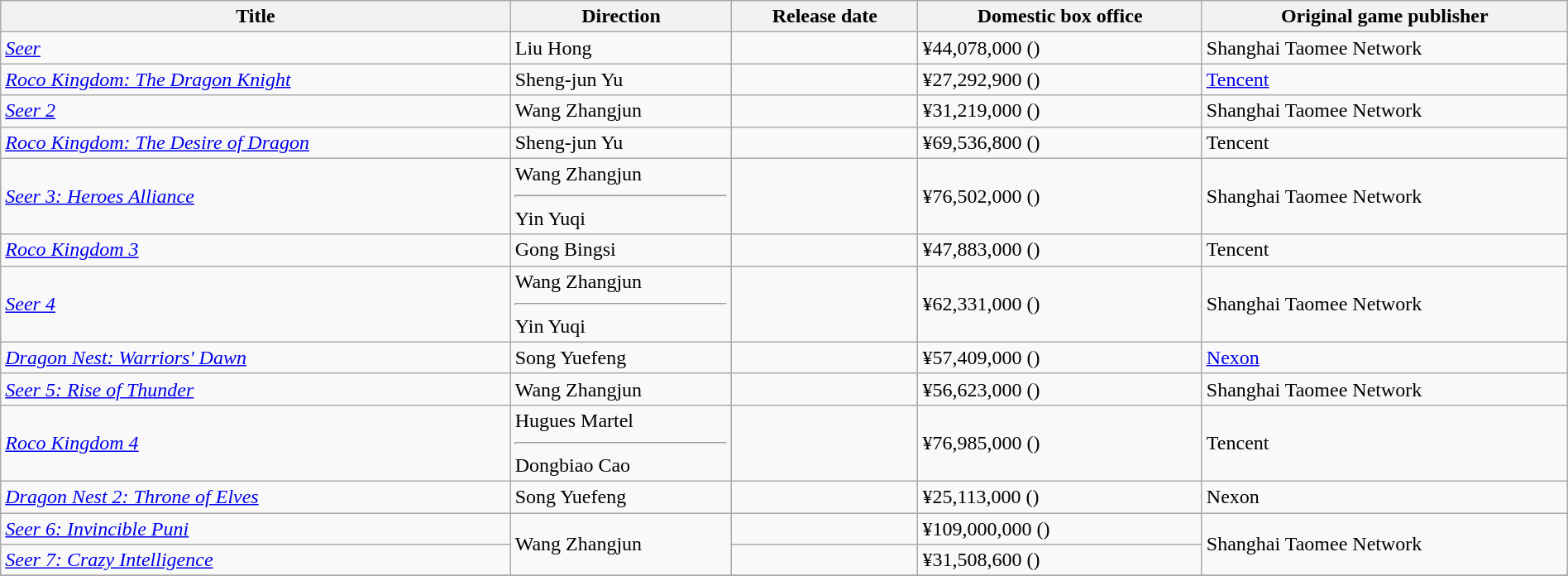<table class="wikitable sortable" style="width:100%;">
<tr>
<th>Title</th>
<th>Direction</th>
<th>Release date</th>
<th>Domestic box office</th>
<th>Original game publisher</th>
</tr>
<tr>
<td><em><a href='#'>Seer</a></em></td>
<td>Liu Hong</td>
<td></td>
<td>¥44,078,000 ()</td>
<td>Shanghai Taomee Network</td>
</tr>
<tr>
<td><em><a href='#'>Roco Kingdom: The Dragon Knight</a></em></td>
<td>Sheng-jun Yu</td>
<td></td>
<td>¥27,292,900 ()</td>
<td><a href='#'>Tencent</a></td>
</tr>
<tr>
<td><em><a href='#'>Seer 2</a></em></td>
<td>Wang Zhangjun</td>
<td></td>
<td>¥31,219,000 ()</td>
<td>Shanghai Taomee Network</td>
</tr>
<tr>
<td><em><a href='#'>Roco Kingdom: The Desire of Dragon</a></em></td>
<td>Sheng-jun Yu</td>
<td></td>
<td>¥69,536,800 ()</td>
<td>Tencent</td>
</tr>
<tr>
<td><em><a href='#'>Seer 3: Heroes Alliance</a></em></td>
<td>Wang Zhangjun<hr>Yin Yuqi</td>
<td></td>
<td>¥76,502,000 ()</td>
<td>Shanghai Taomee Network</td>
</tr>
<tr>
<td><em><a href='#'>Roco Kingdom 3</a></em></td>
<td>Gong Bingsi</td>
<td></td>
<td>¥47,883,000 ()</td>
<td>Tencent</td>
</tr>
<tr>
<td><em><a href='#'>Seer 4</a></em></td>
<td>Wang Zhangjun<hr>Yin Yuqi</td>
<td></td>
<td>¥62,331,000 ()</td>
<td>Shanghai Taomee Network</td>
</tr>
<tr>
<td><em><a href='#'>Dragon Nest: Warriors' Dawn</a></em></td>
<td>Song Yuefeng</td>
<td></td>
<td>¥57,409,000 ()</td>
<td><a href='#'>Nexon</a></td>
</tr>
<tr>
<td><em><a href='#'>Seer 5: Rise of Thunder</a></em></td>
<td>Wang Zhangjun</td>
<td></td>
<td>¥56,623,000 ()</td>
<td>Shanghai Taomee Network</td>
</tr>
<tr>
<td><em><a href='#'>Roco Kingdom 4</a></em></td>
<td>Hugues Martel<hr>Dongbiao Cao</td>
<td></td>
<td>¥76,985,000 ()</td>
<td>Tencent</td>
</tr>
<tr>
<td><em><a href='#'>Dragon Nest 2: Throne of Elves</a></em></td>
<td>Song Yuefeng</td>
<td></td>
<td>¥25,113,000 ()</td>
<td>Nexon</td>
</tr>
<tr>
<td><em><a href='#'>Seer 6: Invincible Puni</a></em></td>
<td rowspan="2">Wang Zhangjun</td>
<td></td>
<td>¥109,000,000 ()</td>
<td rowspan="2">Shanghai Taomee Network</td>
</tr>
<tr>
<td><em><a href='#'>Seer 7: Crazy Intelligence</a></em></td>
<td></td>
<td>¥31,508,600 ()</td>
</tr>
<tr>
</tr>
</table>
